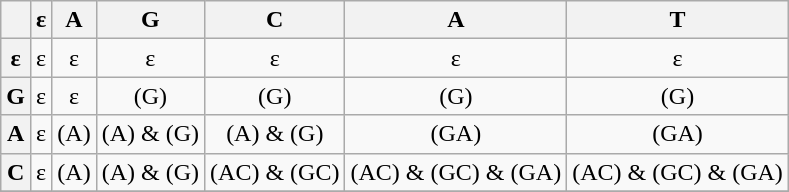<table class="wikitable" style="text-align:center">
<tr>
<th></th>
<th>ε</th>
<th>A</th>
<th>G</th>
<th>C</th>
<th>A</th>
<th>T</th>
</tr>
<tr>
<th>ε</th>
<td>ε</td>
<td>ε</td>
<td>ε</td>
<td>ε</td>
<td>ε</td>
<td>ε</td>
</tr>
<tr>
<th>G</th>
<td>ε</td>
<td>ε</td>
<td>(G)</td>
<td>(G)</td>
<td>(G)</td>
<td>(G)</td>
</tr>
<tr>
<th>A</th>
<td>ε</td>
<td>(A)</td>
<td>(A) & (G)</td>
<td>(A) & (G)</td>
<td>(GA)</td>
<td>(GA)</td>
</tr>
<tr>
<th>C</th>
<td>ε</td>
<td>(A)</td>
<td>(A) & (G)</td>
<td>(AC) & (GC)</td>
<td>(AC) & (GC) & (GA)</td>
<td>(AC) & (GC) & (GA)</td>
</tr>
<tr>
</tr>
</table>
